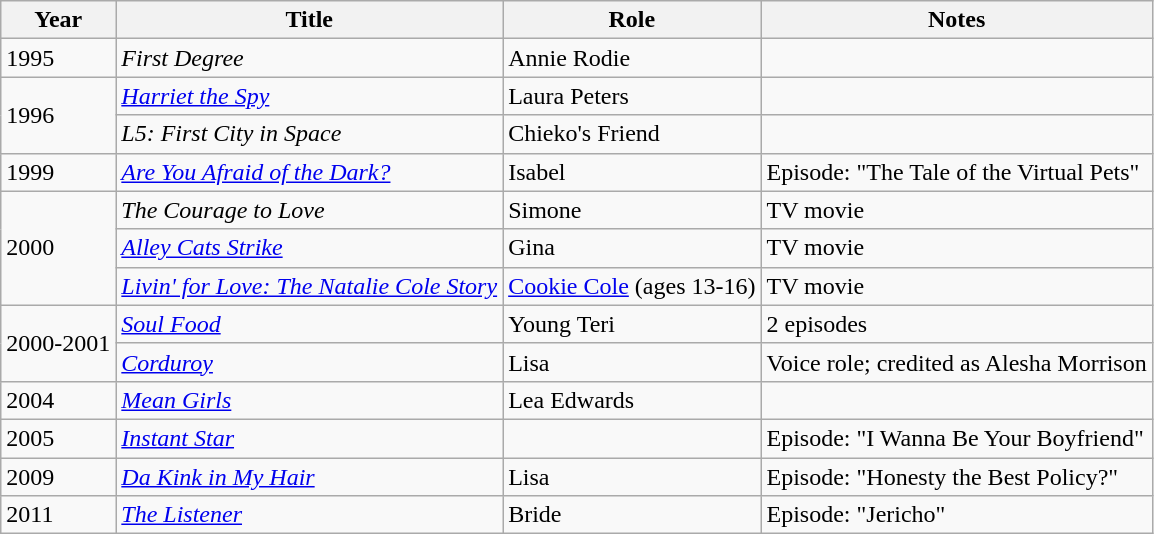<table class="wikitable">
<tr>
<th>Year</th>
<th>Title</th>
<th>Role</th>
<th>Notes</th>
</tr>
<tr>
<td>1995</td>
<td><em>First Degree</em></td>
<td>Annie Rodie</td>
<td></td>
</tr>
<tr>
<td rowspan="2">1996</td>
<td><em><a href='#'>Harriet the Spy</a></em></td>
<td>Laura Peters</td>
<td></td>
</tr>
<tr>
<td><em>L5: First City in Space</em></td>
<td>Chieko's Friend</td>
<td></td>
</tr>
<tr>
<td>1999</td>
<td><em><a href='#'>Are You Afraid of the Dark?</a></em></td>
<td>Isabel</td>
<td>Episode: "The Tale of the Virtual Pets"</td>
</tr>
<tr>
<td rowspan="3">2000</td>
<td><em>The Courage to Love</em></td>
<td>Simone</td>
<td>TV movie</td>
</tr>
<tr>
<td><em><a href='#'>Alley Cats Strike</a></em></td>
<td>Gina</td>
<td>TV movie</td>
</tr>
<tr>
<td><em><a href='#'>Livin' for Love: The Natalie Cole Story</a></em></td>
<td><a href='#'>Cookie Cole</a> (ages 13-16)</td>
<td>TV movie</td>
</tr>
<tr>
<td rowspan="2">2000-2001</td>
<td><em><a href='#'>Soul Food</a></em></td>
<td>Young Teri</td>
<td>2 episodes</td>
</tr>
<tr>
<td><em><a href='#'>Corduroy</a></em></td>
<td>Lisa</td>
<td>Voice role; credited as Alesha Morrison</td>
</tr>
<tr>
<td>2004</td>
<td><em><a href='#'>Mean Girls</a></em></td>
<td>Lea Edwards</td>
<td></td>
</tr>
<tr>
<td>2005</td>
<td><em><a href='#'>Instant Star</a></em></td>
<td></td>
<td>Episode: "I Wanna Be Your Boyfriend"</td>
</tr>
<tr>
<td>2009</td>
<td><em><a href='#'>Da Kink in My Hair</a></em></td>
<td>Lisa</td>
<td>Episode: "Honesty the Best Policy?"</td>
</tr>
<tr>
<td>2011</td>
<td><em><a href='#'>The Listener</a></em></td>
<td>Bride</td>
<td>Episode: "Jericho"</td>
</tr>
</table>
